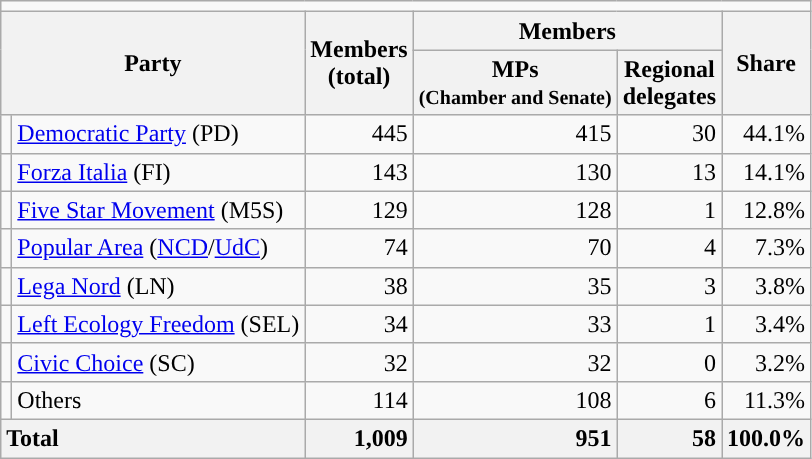<table class="wikitable">
<tr>
<td colspan="6"></td>
</tr>
<tr>
<th rowspan="2" colspan="2">Party</th>
<th rowspan="2">Members<br>(total)</th>
<th colspan="2">Members</th>
<th rowspan="2">Share</th>
</tr>
<tr>
<th>MPs <small><br>(Chamber and Senate)</small><br></th>
<th>Regional<br>delegates</th>
</tr>
<tr>
<td></td>
<td><a href='#'>Democratic Party</a> (PD)</td>
<td style="text-align:right">445</td>
<td style="text-align:right">415</td>
<td style="text-align:right">30</td>
<td style="text-align:right">44.1%</td>
</tr>
<tr>
<td></td>
<td><a href='#'>Forza Italia</a> (FI)</td>
<td style="text-align:right">143</td>
<td style="text-align:right">130</td>
<td style="text-align:right">13</td>
<td style="text-align:right">14.1%</td>
</tr>
<tr>
<td></td>
<td><a href='#'>Five Star Movement</a> (M5S)</td>
<td style="text-align:right">129</td>
<td style="text-align:right">128</td>
<td style="text-align:right">1</td>
<td style="text-align:right">12.8%</td>
</tr>
<tr>
<td></td>
<td><a href='#'>Popular Area</a> (<a href='#'>NCD</a>/<a href='#'>UdC</a>)</td>
<td style="text-align:right">74</td>
<td style="text-align:right">70</td>
<td style="text-align:right">4</td>
<td style="text-align:right">7.3%</td>
</tr>
<tr>
<td></td>
<td><a href='#'>Lega Nord</a> (LN)</td>
<td style="text-align:right">38</td>
<td style="text-align:right">35</td>
<td style="text-align:right">3</td>
<td style="text-align:right">3.8%</td>
</tr>
<tr>
<td></td>
<td><a href='#'>Left Ecology Freedom</a> (SEL)</td>
<td style="text-align:right">34</td>
<td style="text-align:right">33</td>
<td style="text-align:right">1</td>
<td style="text-align:right">3.4%</td>
</tr>
<tr>
<td></td>
<td><a href='#'>Civic Choice</a> (SC)</td>
<td style="text-align:right">32</td>
<td style="text-align:right">32</td>
<td style="text-align:right">0</td>
<td style="text-align:right">3.2%</td>
</tr>
<tr>
<td></td>
<td>Others</td>
<td style="text-align:right">114</td>
<td style="text-align:right">108</td>
<td style="text-align:right">6</td>
<td style="text-align:right">11.3%</td>
</tr>
<tr>
<th colspan=2 style="text-align:left">Total</th>
<th style="text-align:right">1,009</th>
<th style="text-align:right">951</th>
<th style="text-align:right">58</th>
<th style="text-align:right">100.0%</th>
</tr>
</table>
